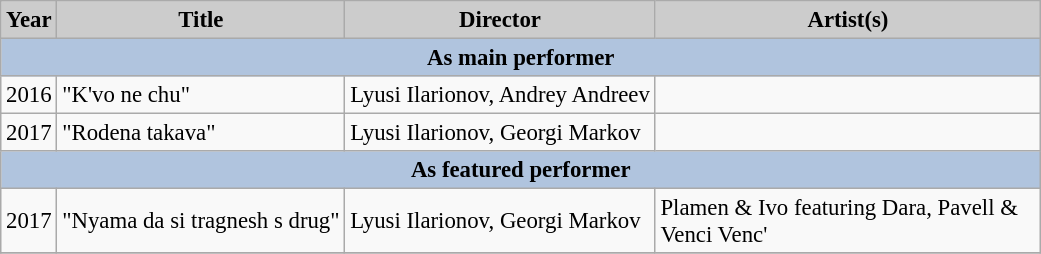<table class="wikitable" style="font-size:95%">
<tr>
<th style="background:#ccc;">Year</th>
<th style="background:#ccc;">Title</th>
<th style="background:#ccc;">Director</th>
<th style="background:#ccc;width:250px">Artist(s)</th>
</tr>
<tr style="text-align:center;">
<th colspan="4" style="background:#B0C4DE;">As main performer</th>
</tr>
<tr>
<td style="text-align:center;">2016</td>
<td>"K'vo ne chu"</td>
<td>Lyusi Ilarionov, Andrey Andreev</td>
<td></td>
</tr>
<tr>
<td style="text-align:center;">2017</td>
<td>"Rodena takava"</td>
<td>Lyusi Ilarionov, Georgi Markov</td>
<td></td>
</tr>
<tr>
<th colspan="4" style="background:#B0C4DE;">As featured performer</th>
</tr>
<tr>
<td style="text-align:center;">2017</td>
<td>"Nyama da si tragnesh s drug"</td>
<td>Lyusi Ilarionov, Georgi Markov</td>
<td>Plamen & Ivo featuring Dara, Pavell & Venci Venc'</td>
</tr>
<tr>
</tr>
</table>
